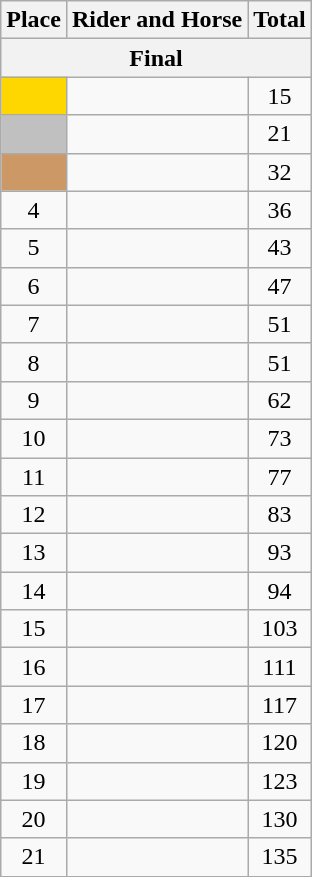<table class=wikitable style="text-align:center">
<tr>
<th>Place</th>
<th>Rider and Horse</th>
<th>Total</th>
</tr>
<tr>
<th colspan=3><strong>Final</strong></th>
</tr>
<tr>
<td bgcolor=gold></td>
<td align=left></td>
<td>15</td>
</tr>
<tr>
<td bgcolor=silver></td>
<td align=left></td>
<td>21</td>
</tr>
<tr>
<td bgcolor=cc9966></td>
<td align=left></td>
<td>32</td>
</tr>
<tr>
<td>4</td>
<td align=left></td>
<td>36</td>
</tr>
<tr>
<td>5</td>
<td align=left></td>
<td>43</td>
</tr>
<tr>
<td>6</td>
<td align=left></td>
<td>47</td>
</tr>
<tr>
<td>7</td>
<td align=left></td>
<td>51</td>
</tr>
<tr>
<td>8</td>
<td align=left></td>
<td>51</td>
</tr>
<tr>
<td>9</td>
<td align=left></td>
<td>62</td>
</tr>
<tr>
<td>10</td>
<td align=left></td>
<td>73</td>
</tr>
<tr>
<td>11</td>
<td align=left></td>
<td>77</td>
</tr>
<tr>
<td>12</td>
<td align=left></td>
<td>83</td>
</tr>
<tr>
<td>13</td>
<td align=left></td>
<td>93</td>
</tr>
<tr>
<td>14</td>
<td align=left></td>
<td>94</td>
</tr>
<tr>
<td>15</td>
<td align=left></td>
<td>103</td>
</tr>
<tr>
<td>16</td>
<td align=left></td>
<td>111</td>
</tr>
<tr>
<td>17</td>
<td align=left></td>
<td>117</td>
</tr>
<tr>
<td>18</td>
<td align=left></td>
<td>120</td>
</tr>
<tr>
<td>19</td>
<td align=left></td>
<td>123</td>
</tr>
<tr>
<td>20</td>
<td align=left></td>
<td>130</td>
</tr>
<tr>
<td>21</td>
<td align=left></td>
<td>135</td>
</tr>
</table>
